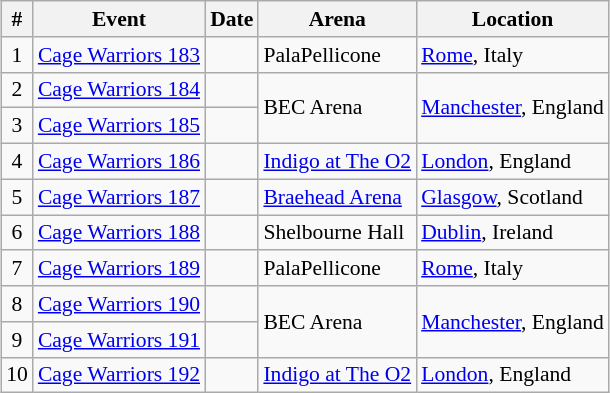<table class="sortable wikitable succession-box" style="margin:1.0em auto; font-size:90%;">
<tr>
<th scope="col">#</th>
<th scope="col">Event</th>
<th scope="col">Date</th>
<th scope="col">Arena</th>
<th scope="col">Location</th>
</tr>
<tr>
<td align=center>1</td>
<td><a href='#'>Cage Warriors 183</a></td>
<td></td>
<td>PalaPellicone</td>
<td><a href='#'>Rome</a>, Italy</td>
</tr>
<tr>
<td align=center>2</td>
<td><a href='#'>Cage Warriors 184</a></td>
<td></td>
<td rowspan=2>BEC Arena</td>
<td rowspan=2><a href='#'>Manchester</a>, England</td>
</tr>
<tr>
<td align=center>3</td>
<td><a href='#'>Cage Warriors 185</a></td>
<td></td>
</tr>
<tr>
<td align=center>4</td>
<td><a href='#'>Cage Warriors 186</a></td>
<td></td>
<td><a href='#'>Indigo at The O2</a></td>
<td><a href='#'>London</a>, England</td>
</tr>
<tr>
<td align=center>5</td>
<td><a href='#'>Cage Warriors 187</a></td>
<td></td>
<td><a href='#'>Braehead Arena</a></td>
<td><a href='#'>Glasgow</a>, Scotland</td>
</tr>
<tr>
<td align=center>6</td>
<td><a href='#'>Cage Warriors 188</a></td>
<td></td>
<td>Shelbourne Hall</td>
<td><a href='#'>Dublin</a>, Ireland</td>
</tr>
<tr>
<td align=center>7</td>
<td><a href='#'>Cage Warriors 189</a></td>
<td></td>
<td>PalaPellicone</td>
<td><a href='#'>Rome</a>, Italy</td>
</tr>
<tr>
<td align=center>8</td>
<td><a href='#'>Cage Warriors 190</a></td>
<td></td>
<td rowspan=2>BEC Arena</td>
<td rowspan=2><a href='#'>Manchester</a>, England</td>
</tr>
<tr>
<td align=center>9</td>
<td><a href='#'>Cage Warriors 191</a></td>
<td></td>
</tr>
<tr>
<td align=center>10</td>
<td><a href='#'>Cage Warriors 192</a></td>
<td></td>
<td><a href='#'>Indigo at The O2</a></td>
<td><a href='#'>London</a>, England</td>
</tr>
</table>
